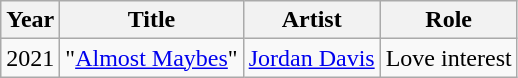<table class="wikitable">
<tr>
<th>Year</th>
<th>Title</th>
<th>Artist</th>
<th>Role</th>
</tr>
<tr>
<td>2021</td>
<td>"<a href='#'>Almost Maybes</a>"</td>
<td><a href='#'>Jordan Davis</a></td>
<td>Love interest</td>
</tr>
</table>
